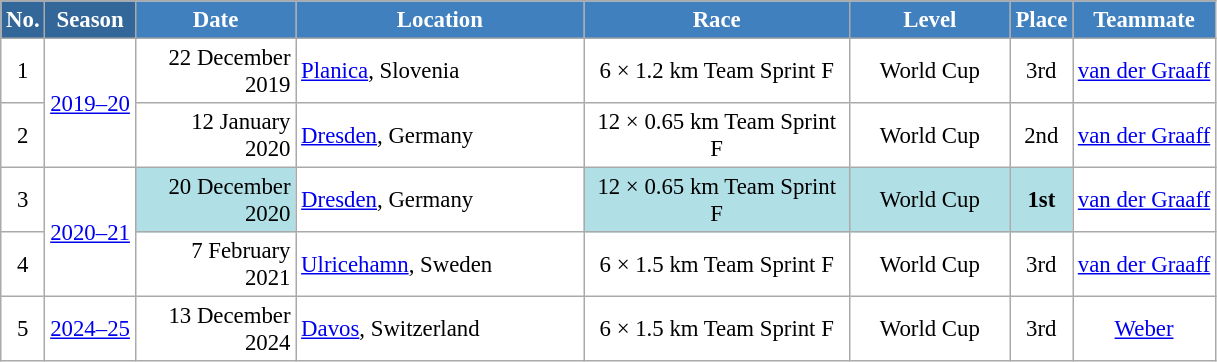<table class="wikitable sortable" style="font-size:95%; text-align:center; border:grey solid 1px; border-collapse:collapse; background:#ffffff;">
<tr style="background:#efefef;">
<th style="background-color:#369; color:white;">No.</th>
<th style="background-color:#369; color:white;">Season</th>
<th style="background-color:#4180be; color:white; width:100px;">Date</th>
<th style="background-color:#4180be; color:white; width:185px;">Location</th>
<th style="background-color:#4180be; color:white; width:170px;">Race</th>
<th style="background-color:#4180be; color:white; width:100px;">Level</th>
<th style="background-color:#4180be; color:white;">Place</th>
<th style="background-color:#4180be; color:white;">Teammate</th>
</tr>
<tr>
<td align=center>1</td>
<td rowspan=2 align=center><a href='#'>2019–20</a></td>
<td align=right>22 December 2019</td>
<td align=left> <a href='#'>Planica</a>, Slovenia</td>
<td>6 × 1.2 km Team Sprint F</td>
<td>World Cup</td>
<td>3rd</td>
<td><a href='#'>van der Graaff</a></td>
</tr>
<tr>
<td align=center>2</td>
<td align=right>12 January 2020</td>
<td align=left> <a href='#'>Dresden</a>, Germany</td>
<td>12 × 0.65 km Team Sprint F</td>
<td>World Cup</td>
<td>2nd</td>
<td><a href='#'>van der Graaff</a></td>
</tr>
<tr>
<td align=center>3</td>
<td rowspan=2 align=center><a href='#'>2020–21</a></td>
<td bgcolor="#BOEOE6" align=right>20 December 2020</td>
<td align=left> <a href='#'>Dresden</a>, Germany</td>
<td bgcolor="#BOEOE6">12 × 0.65 km Team Sprint F</td>
<td bgcolor="#BOEOE6">World Cup</td>
<td bgcolor="#BOEOE6"><strong>1st</strong></td>
<td><a href='#'>van der Graaff</a></td>
</tr>
<tr>
<td align=center>4</td>
<td align=right>7 February 2021</td>
<td align=left> <a href='#'>Ulricehamn</a>, Sweden</td>
<td>6 × 1.5 km Team Sprint F</td>
<td>World Cup</td>
<td>3rd</td>
<td><a href='#'>van der Graaff</a></td>
</tr>
<tr>
<td align=center>5</td>
<td align=center><a href='#'>2024–25</a></td>
<td align=right>13 December 2024</td>
<td align=left> <a href='#'>Davos</a>, Switzerland</td>
<td>6 × 1.5 km Team Sprint F</td>
<td>World Cup</td>
<td>3rd</td>
<td><a href='#'>Weber</a></td>
</tr>
</table>
